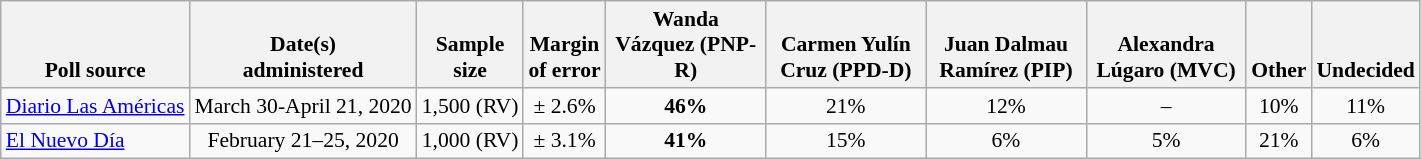<table class="wikitable" style="font-size:90%;text-align:center;">
<tr valign=bottom>
<th>Poll source</th>
<th>Date(s)<br>administered</th>
<th>Sample<br>size</th>
<th>Margin<br>of error</th>
<th style="width:100px;">Wanda Vázquez (PNP-R)</th>
<th style="width:100px;">Carmen Yulín Cruz (PPD-D)</th>
<th style="width:100px;">Juan Dalmau Ramírez (PIP)</th>
<th style="width:100px;">Alexandra Lúgaro (MVC)</th>
<th>Other</th>
<th>Undecided</th>
</tr>
<tr>
<td style="text-align:left;"><a href='#'>Diario Las Américas</a></td>
<td>March 30-April 21, 2020</td>
<td>1,500 (RV)</td>
<td>± 2.6%</td>
<td><strong>46%</strong></td>
<td>21%</td>
<td>12%</td>
<td>–</td>
<td>10%</td>
<td>11%</td>
</tr>
<tr>
<td style="text-align:left;"><a href='#'>El Nuevo Día</a></td>
<td>February 21–25, 2020</td>
<td>1,000 (RV)</td>
<td>± 3.1%</td>
<td><strong>41%</strong></td>
<td>15%</td>
<td>6%</td>
<td>5%</td>
<td>21%</td>
<td>6%</td>
</tr>
</table>
